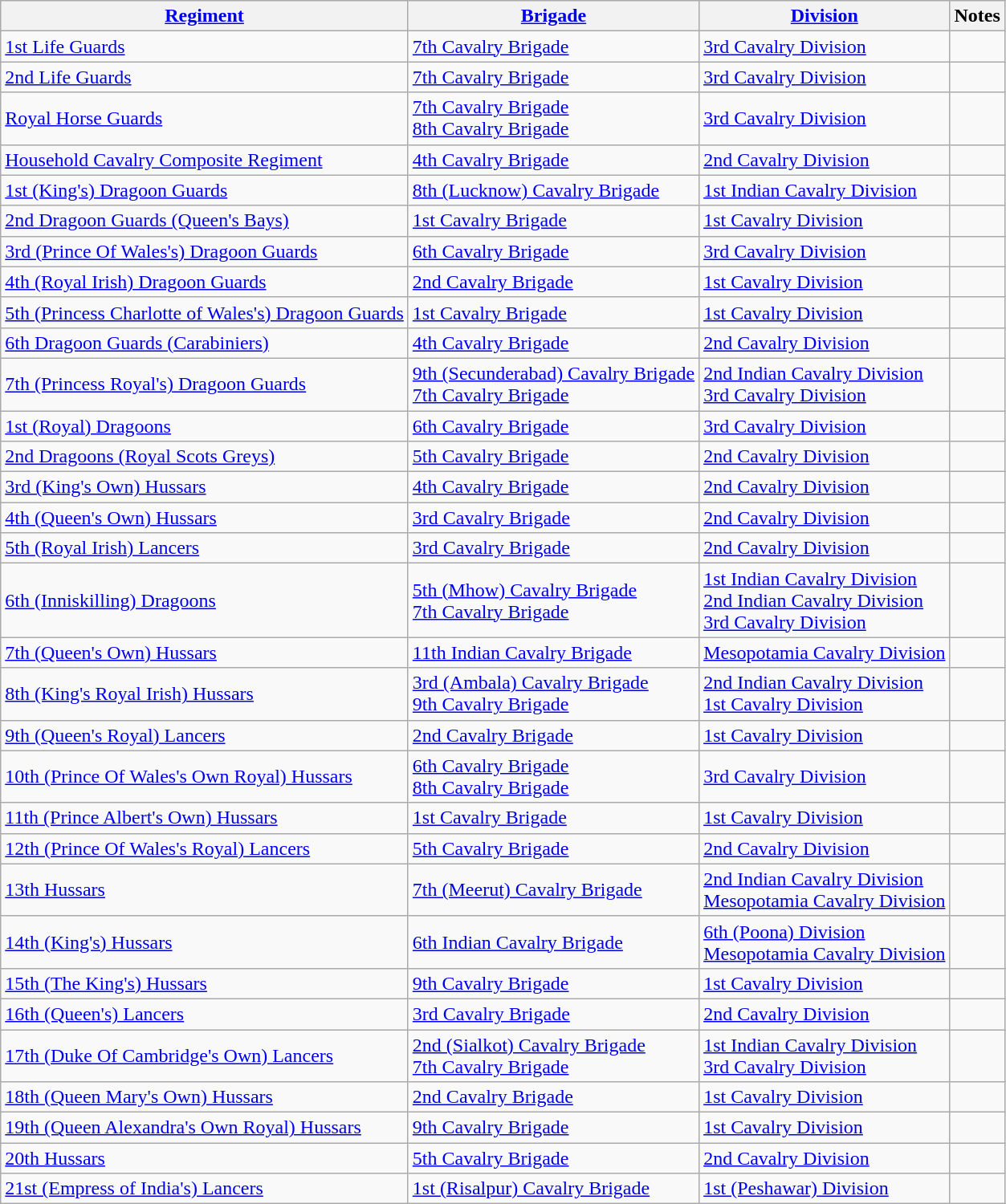<table class="wikitable sortable">
<tr>
<th><a href='#'>Regiment</a></th>
<th><a href='#'>Brigade</a></th>
<th><a href='#'>Division</a></th>
<th>Notes</th>
</tr>
<tr>
<td><a href='#'>1st Life Guards</a></td>
<td><a href='#'>7th Cavalry Brigade</a></td>
<td><a href='#'>3rd Cavalry Division</a></td>
<td> </td>
</tr>
<tr>
<td><a href='#'>2nd Life Guards</a></td>
<td><a href='#'>7th Cavalry Brigade</a></td>
<td><a href='#'>3rd Cavalry Division</a></td>
<td> </td>
</tr>
<tr>
<td><a href='#'>Royal Horse Guards</a></td>
<td><a href='#'>7th Cavalry Brigade</a><br><a href='#'>8th Cavalry Brigade</a></td>
<td><a href='#'>3rd Cavalry Division</a></td>
<td> </td>
</tr>
<tr>
<td><a href='#'>Household Cavalry Composite Regiment</a></td>
<td><a href='#'>4th Cavalry Brigade</a></td>
<td><a href='#'>2nd Cavalry Division</a></td>
<td> </td>
</tr>
<tr>
<td><a href='#'>1st (King's) Dragoon Guards</a></td>
<td><a href='#'>8th (Lucknow) Cavalry Brigade</a></td>
<td><a href='#'>1st Indian Cavalry Division</a></td>
<td> </td>
</tr>
<tr>
<td><a href='#'>2nd Dragoon Guards (Queen's Bays)</a></td>
<td><a href='#'>1st Cavalry Brigade</a></td>
<td><a href='#'>1st Cavalry Division</a></td>
<td></td>
</tr>
<tr>
<td><a href='#'>3rd (Prince Of Wales's) Dragoon Guards</a></td>
<td><a href='#'>6th Cavalry Brigade</a></td>
<td><a href='#'>3rd Cavalry Division</a></td>
<td></td>
</tr>
<tr>
<td><a href='#'>4th (Royal Irish) Dragoon Guards</a></td>
<td><a href='#'>2nd Cavalry Brigade</a></td>
<td><a href='#'>1st Cavalry Division</a></td>
<td></td>
</tr>
<tr>
<td><a href='#'>5th (Princess Charlotte of Wales's) Dragoon Guards</a></td>
<td><a href='#'>1st Cavalry Brigade</a></td>
<td><a href='#'>1st Cavalry Division</a></td>
<td></td>
</tr>
<tr>
<td><a href='#'>6th Dragoon Guards (Carabiniers)</a></td>
<td><a href='#'>4th Cavalry Brigade</a></td>
<td><a href='#'>2nd Cavalry Division</a></td>
<td></td>
</tr>
<tr>
<td><a href='#'>7th (Princess Royal's) Dragoon Guards</a></td>
<td><a href='#'>9th (Secunderabad) Cavalry Brigade</a><br><a href='#'>7th Cavalry Brigade</a></td>
<td><a href='#'>2nd Indian Cavalry Division</a><br><a href='#'>3rd Cavalry Division</a></td>
<td></td>
</tr>
<tr>
<td><a href='#'>1st (Royal) Dragoons</a></td>
<td><a href='#'>6th Cavalry Brigade</a></td>
<td><a href='#'>3rd Cavalry Division</a></td>
<td></td>
</tr>
<tr>
<td><a href='#'>2nd Dragoons (Royal Scots Greys)</a></td>
<td><a href='#'>5th Cavalry Brigade</a></td>
<td><a href='#'>2nd Cavalry Division</a></td>
<td></td>
</tr>
<tr>
<td><a href='#'>3rd (King's Own) Hussars</a></td>
<td><a href='#'>4th Cavalry Brigade</a></td>
<td><a href='#'>2nd Cavalry Division</a></td>
<td></td>
</tr>
<tr>
<td><a href='#'>4th (Queen's Own) Hussars</a></td>
<td><a href='#'>3rd Cavalry Brigade</a></td>
<td><a href='#'>2nd Cavalry Division</a></td>
<td></td>
</tr>
<tr>
<td><a href='#'>5th (Royal Irish) Lancers</a></td>
<td><a href='#'>3rd Cavalry Brigade</a></td>
<td><a href='#'>2nd Cavalry Division</a></td>
<td></td>
</tr>
<tr>
<td><a href='#'>6th (Inniskilling) Dragoons</a></td>
<td><a href='#'>5th (Mhow) Cavalry Brigade</a><br><a href='#'>7th Cavalry Brigade</a></td>
<td><a href='#'>1st Indian Cavalry Division</a><br><a href='#'>2nd Indian Cavalry Division</a><br><a href='#'>3rd Cavalry Division</a></td>
<td></td>
</tr>
<tr>
<td><a href='#'>7th (Queen's Own) Hussars</a></td>
<td><a href='#'>11th Indian Cavalry Brigade</a></td>
<td><a href='#'>Mesopotamia Cavalry Division</a></td>
<td></td>
</tr>
<tr>
<td><a href='#'>8th (King's Royal Irish) Hussars</a></td>
<td><a href='#'>3rd (Ambala) Cavalry Brigade</a><br><a href='#'>9th Cavalry Brigade</a></td>
<td><a href='#'>2nd Indian Cavalry Division</a><br><a href='#'>1st Cavalry Division</a></td>
<td></td>
</tr>
<tr>
<td><a href='#'>9th (Queen's Royal) Lancers</a></td>
<td><a href='#'>2nd Cavalry Brigade</a></td>
<td><a href='#'>1st Cavalry Division</a></td>
<td></td>
</tr>
<tr>
<td><a href='#'>10th (Prince Of Wales's Own Royal) Hussars</a></td>
<td><a href='#'>6th Cavalry Brigade</a><br><a href='#'>8th Cavalry Brigade</a></td>
<td><a href='#'>3rd Cavalry Division</a></td>
<td></td>
</tr>
<tr>
<td><a href='#'>11th (Prince Albert's Own) Hussars</a></td>
<td><a href='#'>1st Cavalry Brigade</a></td>
<td><a href='#'>1st Cavalry Division</a></td>
<td></td>
</tr>
<tr>
<td><a href='#'>12th (Prince Of Wales's Royal) Lancers</a></td>
<td><a href='#'>5th Cavalry Brigade</a></td>
<td><a href='#'>2nd Cavalry Division</a></td>
<td></td>
</tr>
<tr>
<td><a href='#'>13th Hussars</a></td>
<td><a href='#'>7th (Meerut) Cavalry Brigade</a></td>
<td><a href='#'>2nd Indian Cavalry Division</a><br><a href='#'>Mesopotamia Cavalry Division</a></td>
<td></td>
</tr>
<tr>
<td><a href='#'>14th (King's) Hussars</a></td>
<td><a href='#'>6th Indian Cavalry Brigade</a></td>
<td><a href='#'>6th (Poona) Division</a><br><a href='#'>Mesopotamia Cavalry Division</a></td>
<td></td>
</tr>
<tr>
<td><a href='#'>15th (The King's) Hussars</a></td>
<td><a href='#'>9th Cavalry Brigade</a></td>
<td><a href='#'>1st Cavalry Division</a></td>
<td> </td>
</tr>
<tr>
<td><a href='#'>16th (Queen's) Lancers</a></td>
<td><a href='#'>3rd Cavalry Brigade</a></td>
<td><a href='#'>2nd Cavalry Division</a></td>
<td></td>
</tr>
<tr>
<td><a href='#'>17th (Duke Of Cambridge's Own) Lancers</a></td>
<td><a href='#'>2nd (Sialkot) Cavalry Brigade</a><br><a href='#'>7th Cavalry Brigade</a></td>
<td><a href='#'>1st Indian Cavalry Division</a><br><a href='#'>3rd Cavalry Division</a></td>
<td></td>
</tr>
<tr>
<td><a href='#'>18th (Queen Mary's Own) Hussars</a></td>
<td><a href='#'>2nd Cavalry Brigade</a></td>
<td><a href='#'>1st Cavalry Division</a></td>
<td></td>
</tr>
<tr>
<td><a href='#'>19th (Queen Alexandra's Own Royal) Hussars</a></td>
<td><a href='#'>9th Cavalry Brigade</a></td>
<td><a href='#'>1st Cavalry Division</a></td>
<td> </td>
</tr>
<tr>
<td><a href='#'>20th Hussars</a></td>
<td><a href='#'>5th Cavalry Brigade</a></td>
<td><a href='#'>2nd Cavalry Division</a></td>
<td></td>
</tr>
<tr>
<td><a href='#'>21st (Empress of India's) Lancers</a></td>
<td><a href='#'>1st (Risalpur) Cavalry Brigade</a></td>
<td><a href='#'>1st (Peshawar) Division</a></td>
<td></td>
</tr>
</table>
